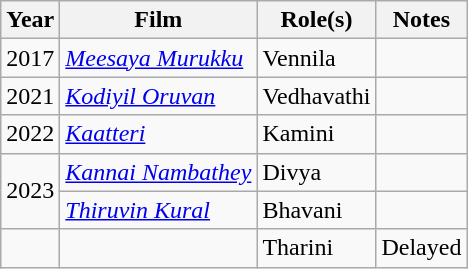<table class="wikitable sortable">
<tr>
<th scope="col">Year</th>
<th scope="col">Film</th>
<th scope="col">Role(s)</th>
<th class="unsortable" scope="col">Notes</th>
</tr>
<tr>
<td>2017</td>
<td><em><a href='#'>Meesaya Murukku</a></em></td>
<td>Vennila</td>
<td></td>
</tr>
<tr>
<td>2021</td>
<td><em><a href='#'>Kodiyil Oruvan</a></em></td>
<td>Vedhavathi</td>
<td></td>
</tr>
<tr>
<td>2022</td>
<td><em><a href='#'>Kaatteri</a></em></td>
<td>Kamini</td>
<td></td>
</tr>
<tr>
<td rowspan="2">2023</td>
<td><em><a href='#'>Kannai Nambathey</a></em></td>
<td>Divya</td>
<td></td>
</tr>
<tr>
<td><em><a href='#'>Thiruvin Kural</a></em></td>
<td>Bhavani</td>
<td></td>
</tr>
<tr>
<td></td>
<td></td>
<td>Tharini</td>
<td>Delayed<br>


</td>
</tr>
</table>
